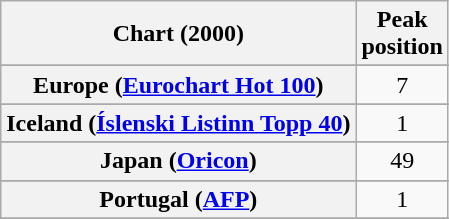<table class="wikitable sortable plainrowheaders" style="text-align:center">
<tr>
<th scope="col">Chart (2000)</th>
<th scope="col">Peak<br>position</th>
</tr>
<tr>
</tr>
<tr>
</tr>
<tr>
</tr>
<tr>
</tr>
<tr>
</tr>
<tr>
<th scope="row">Europe (<a href='#'>Eurochart Hot 100</a>)</th>
<td>7</td>
</tr>
<tr>
</tr>
<tr>
</tr>
<tr>
</tr>
<tr>
<th scope="row">Iceland (<a href='#'>Íslenski Listinn Topp 40</a>)</th>
<td>1</td>
</tr>
<tr>
</tr>
<tr>
</tr>
<tr>
<th scope="row">Japan (<a href='#'>Oricon</a>)</th>
<td>49</td>
</tr>
<tr>
</tr>
<tr>
</tr>
<tr>
</tr>
<tr>
</tr>
<tr>
<th scope="row">Portugal (<a href='#'>AFP</a>)</th>
<td>1</td>
</tr>
<tr>
</tr>
<tr>
</tr>
<tr>
</tr>
<tr>
</tr>
<tr>
</tr>
<tr>
</tr>
<tr>
</tr>
<tr>
</tr>
<tr>
</tr>
</table>
